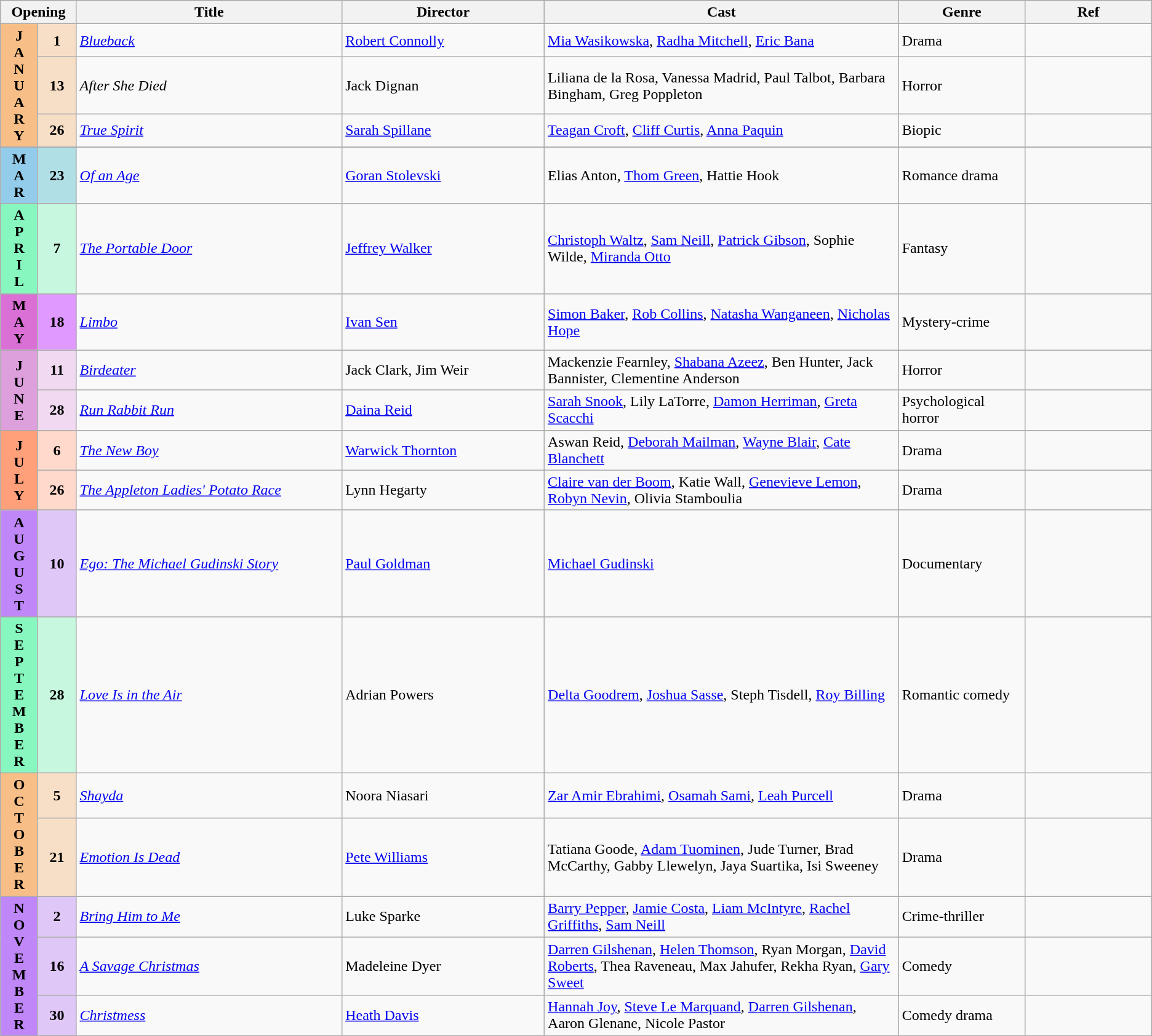<table class="wikitable sortable">
<tr>
<th colspan="2" style="width:6%">Opening</th>
<th width="21%">Title</th>
<th width="16%">Director</th>
<th width="28%">Cast</th>
<th width="10%">Genre</th>
<th width="10%">Ref</th>
</tr>
<tr>
<th rowspan="3" style="text-align:center; background:#f7bf87">J<br>A<br>N<br>U<br>A<br>R<br>Y</th>
<td style="text-align:center; background:#f7dfc7"><strong>1</strong></td>
<td data-sort-value="Blueback"><em><a href='#'>Blueback</a></em></td>
<td><a href='#'>Robert Connolly</a></td>
<td><a href='#'>Mia Wasikowska</a>, <a href='#'>Radha Mitchell</a>, <a href='#'>Eric Bana</a></td>
<td>Drama</td>
<td></td>
</tr>
<tr>
<td style="text-align:center; background:#f7dfc7"><strong>13</strong></td>
<td><em>After She Died</em></td>
<td>Jack Dignan</td>
<td>Liliana de la Rosa, Vanessa Madrid, Paul Talbot, Barbara Bingham, Greg Poppleton</td>
<td>Horror</td>
<td></td>
</tr>
<tr>
<td style="text-align:center; background:#f7dfc7"><strong>26</strong></td>
<td data-sort-value="True Spirit"><em><a href='#'>True Spirit</a></em></td>
<td><a href='#'>Sarah Spillane</a></td>
<td><a href='#'>Teagan Croft</a>, <a href='#'>Cliff Curtis</a>, <a href='#'>Anna Paquin</a></td>
<td>Biopic</td>
<td></td>
</tr>
<tr March>
</tr>
<tr>
<td rowspan="1" style="text-align:center; background:#93CCEA; textcolor:#000;"><strong>M<br>A<br>R</strong></td>
<td style="text-align:center;background:#B0E0E6;"><strong>23</strong></td>
<td data-sort-value="Of an Age"><em><a href='#'>Of an Age</a></em></td>
<td><a href='#'>Goran Stolevski</a></td>
<td>Elias Anton, <a href='#'>Thom Green</a>, Hattie Hook</td>
<td>Romance drama</td>
<td></td>
</tr>
<tr>
<th rowspan="1" style="text-align:center; background:#87f7bf">A<br>P<br>R<br>I<br>L</th>
<td style="text-align:center; background:#c7f7df"><strong>7</strong></td>
<td data-sort-value="The Portable Door"><em><a href='#'>The Portable Door</a></em></td>
<td><a href='#'>Jeffrey Walker</a></td>
<td><a href='#'>Christoph Waltz</a>, <a href='#'>Sam Neill</a>, <a href='#'>Patrick Gibson</a>, Sophie Wilde, <a href='#'>Miranda Otto</a></td>
<td>Fantasy</td>
<td></td>
</tr>
<tr>
<th rowspan="1" style="text-align:center; background:#DA70D6">M<br>A<br>Y</th>
<td style="text-align:center; background:#DF99FF"><strong>18</strong></td>
<td data-sort-value="Limbo"><em><a href='#'>Limbo</a></em></td>
<td><a href='#'>Ivan Sen</a></td>
<td><a href='#'>Simon Baker</a>, <a href='#'>Rob Collins</a>, <a href='#'>Natasha Wanganeen</a>, <a href='#'>Nicholas Hope</a></td>
<td>Mystery-crime</td>
<td></td>
</tr>
<tr>
<th rowspan="2" style="text-align:center; background:plum">J<br>U<br>N<br>E<br></th>
<td style="text-align:center; background:#f1daf1"><strong>11</strong></td>
<td><em><a href='#'>Birdeater</a></em></td>
<td>Jack Clark, Jim Weir</td>
<td>Mackenzie Fearnley, <a href='#'>Shabana Azeez</a>, Ben Hunter, Jack Bannister, Clementine Anderson</td>
<td>Horror</td>
<td></td>
</tr>
<tr>
<td style="text-align:center; background:#f1daf1"><strong>28</strong></td>
<td data-sort-value="Run Rabbit Run"><em><a href='#'>Run Rabbit Run</a></em></td>
<td><a href='#'>Daina Reid</a></td>
<td><a href='#'>Sarah Snook</a>, Lily LaTorre, <a href='#'>Damon Herriman</a>, <a href='#'>Greta Scacchi</a></td>
<td>Psychological horror</td>
<td></td>
</tr>
<tr>
<th rowspan="2" style="text-align:center; background:#ffa07a">J<br>U<br>L<br>Y<br></th>
<td style="text-align:center; background:#ffdacc"><strong>6</strong></td>
<td data-sort-value="New Boy, The"><em><a href='#'>The New Boy</a></em></td>
<td><a href='#'>Warwick Thornton</a></td>
<td>Aswan Reid, <a href='#'>Deborah Mailman</a>, <a href='#'>Wayne Blair</a>,  <a href='#'>Cate Blanchett</a></td>
<td>Drama</td>
<td></td>
</tr>
<tr>
<td style="text-align:center; background:#ffdacc"><strong>26</strong></td>
<td data-sort-value="Appleton Ladies' Potato Race, The"><em><a href='#'>The Appleton Ladies' Potato Race</a></em></td>
<td>Lynn Hegarty</td>
<td><a href='#'>Claire van der Boom</a>, Katie Wall, <a href='#'>Genevieve Lemon</a>, <a href='#'>Robyn Nevin</a>, Olivia Stamboulia</td>
<td>Drama</td>
<td></td>
</tr>
<tr>
<th style="text-align:center; background:#bf87f7; textcolor:#000;">A<br>U<br>G<br>U<br>S<br>T</th>
<td style="text-align:center; background:#dfc7f7"><strong>10</strong></td>
<td data-sort-value="Ego: The Michael Gudinski Story"><em><a href='#'>Ego: The Michael Gudinski Story</a></em></td>
<td><a href='#'>Paul Goldman</a></td>
<td><a href='#'>Michael Gudinski</a></td>
<td>Documentary</td>
<td></td>
</tr>
<tr>
<th style="text-align:center; background:#87f7bf">S<br>E<br>P<br>T<br>E<br>M<br>B<br>E<br>R</th>
<td style="text-align:center; background:#c7f7df"><strong>28</strong></td>
<td data-sort-value="Love Is in the Air"><em><a href='#'>Love Is in the Air</a></em></td>
<td>Adrian Powers</td>
<td><a href='#'>Delta Goodrem</a>, <a href='#'>Joshua Sasse</a>, Steph Tisdell, <a href='#'>Roy Billing</a></td>
<td>Romantic comedy</td>
<td></td>
</tr>
<tr>
<th rowspan="2" style="text-align:center; background:#f7bf87">O<br>C<br>T<br>O<br>B<br>E<br>R</th>
<td style="text-align:center; background:#f7dfc7"><strong>5</strong></td>
<td><em><a href='#'>Shayda</a></em></td>
<td>Noora Niasari</td>
<td><a href='#'>Zar Amir Ebrahimi</a>, <a href='#'>Osamah Sami</a>, <a href='#'>Leah Purcell</a></td>
<td>Drama</td>
<td></td>
</tr>
<tr>
<td style="text-align:center; background:#f7dfc7"><strong>21</strong></td>
<td><em><a href='#'>Emotion Is Dead</a></em></td>
<td><a href='#'>Pete Williams</a></td>
<td>Tatiana Goode, <a href='#'>Adam Tuominen</a>, Jude Turner, Brad McCarthy, Gabby Llewelyn, Jaya Suartika, Isi Sweeney</td>
<td>Drama</td>
<td></td>
</tr>
<tr>
<th rowspan="3" style="text-align:center; background:#bf87f7; textcolor:#000;">N<br>O<br>V<br>E<br>M<br>B<br>E<br>R</th>
<td style="text-align:center; background:#dfc7f7"><strong>2</strong></td>
<td><em><a href='#'>Bring Him to Me</a></em></td>
<td>Luke Sparke</td>
<td><a href='#'>Barry Pepper</a>, <a href='#'>Jamie Costa</a>, <a href='#'>Liam McIntyre</a>, <a href='#'>Rachel Griffiths</a>, <a href='#'>Sam Neill</a></td>
<td>Crime-thriller</td>
<td></td>
</tr>
<tr>
<td style="text-align:center; background:#dfc7f7"><strong>16</strong></td>
<td><em><a href='#'>A Savage Christmas</a></em></td>
<td>Madeleine Dyer</td>
<td><a href='#'>Darren Gilshenan</a>, <a href='#'>Helen Thomson</a>, Ryan Morgan, <a href='#'>David Roberts</a>, Thea Raveneau, Max Jahufer, Rekha Ryan, <a href='#'>Gary Sweet</a></td>
<td>Comedy</td>
<td></td>
</tr>
<tr>
<td style="text-align:center; background:#dfc7f7"><strong>30</strong></td>
<td><em><a href='#'>Christmess</a></em></td>
<td><a href='#'>Heath Davis</a></td>
<td><a href='#'>Hannah Joy</a>, <a href='#'>Steve Le Marquand</a>, <a href='#'>Darren Gilshenan</a>, Aaron Glenane, Nicole Pastor</td>
<td>Comedy drama</td>
<td></td>
</tr>
<tr>
</tr>
</table>
